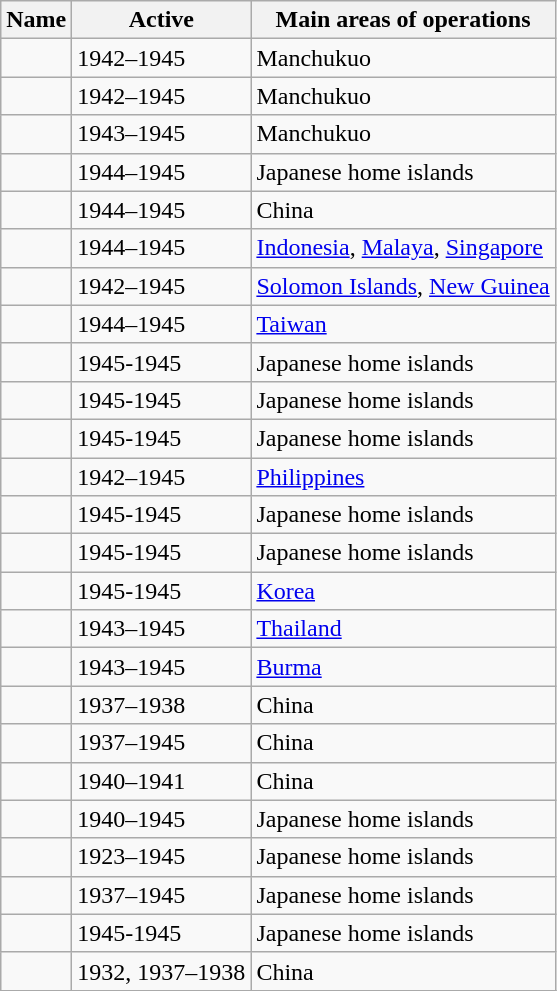<table class=wikitable>
<tr>
<th>Name</th>
<th>Active</th>
<th>Main areas of operations</th>
</tr>
<tr>
<td></td>
<td>1942–1945</td>
<td>Manchukuo</td>
</tr>
<tr>
<td></td>
<td>1942–1945</td>
<td>Manchukuo</td>
</tr>
<tr>
<td></td>
<td>1943–1945</td>
<td>Manchukuo</td>
</tr>
<tr>
<td></td>
<td>1944–1945</td>
<td>Japanese home islands</td>
</tr>
<tr>
<td></td>
<td>1944–1945</td>
<td>China</td>
</tr>
<tr>
<td></td>
<td>1944–1945</td>
<td><a href='#'>Indonesia</a>, <a href='#'>Malaya</a>, <a href='#'>Singapore</a></td>
</tr>
<tr>
<td></td>
<td>1942–1945</td>
<td><a href='#'>Solomon Islands</a>, <a href='#'>New Guinea</a></td>
</tr>
<tr>
<td></td>
<td>1944–1945</td>
<td><a href='#'>Taiwan</a></td>
</tr>
<tr>
<td></td>
<td>1945-1945</td>
<td>Japanese home islands</td>
</tr>
<tr>
<td></td>
<td>1945-1945</td>
<td>Japanese home islands</td>
</tr>
<tr>
<td></td>
<td>1945-1945</td>
<td>Japanese home islands</td>
</tr>
<tr>
<td></td>
<td>1942–1945</td>
<td><a href='#'>Philippines</a></td>
</tr>
<tr>
<td></td>
<td>1945-1945</td>
<td>Japanese home islands</td>
</tr>
<tr>
<td></td>
<td>1945-1945</td>
<td>Japanese home islands</td>
</tr>
<tr>
<td></td>
<td>1945-1945</td>
<td><a href='#'>Korea</a></td>
</tr>
<tr>
<td></td>
<td>1943–1945</td>
<td><a href='#'>Thailand</a></td>
</tr>
<tr>
<td></td>
<td>1943–1945</td>
<td><a href='#'>Burma</a></td>
</tr>
<tr>
<td></td>
<td>1937–1938</td>
<td>China</td>
</tr>
<tr>
<td></td>
<td>1937–1945</td>
<td>China</td>
</tr>
<tr>
<td></td>
<td>1940–1941</td>
<td>China</td>
</tr>
<tr>
<td></td>
<td>1940–1945</td>
<td>Japanese home islands</td>
</tr>
<tr>
<td></td>
<td>1923–1945</td>
<td>Japanese home islands</td>
</tr>
<tr>
<td></td>
<td>1937–1945</td>
<td>Japanese home islands</td>
</tr>
<tr>
<td></td>
<td>1945-1945</td>
<td>Japanese home islands</td>
</tr>
<tr>
<td></td>
<td>1932, 1937–1938</td>
<td>China</td>
</tr>
<tr>
</tr>
</table>
